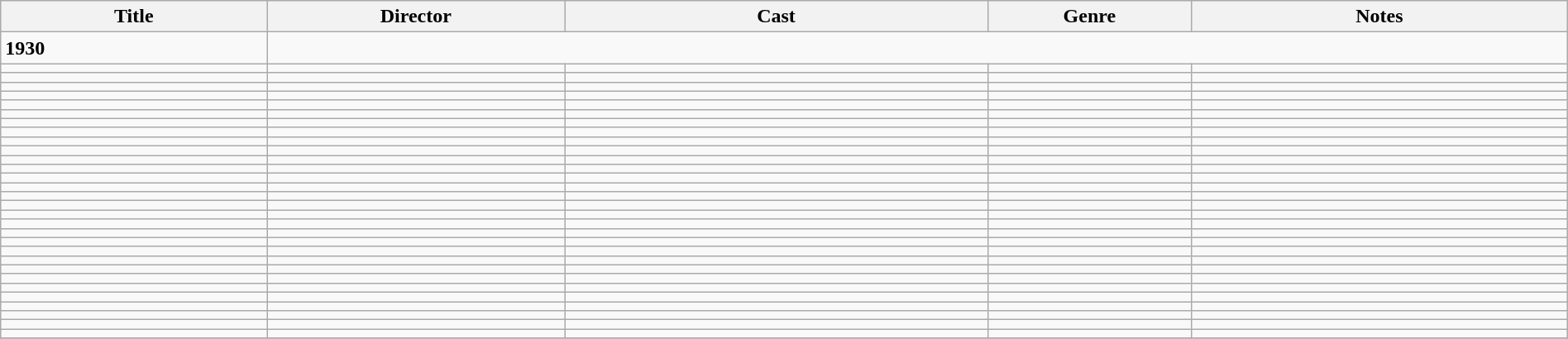<table class="wikitable" width= "100%">
<tr>
<th width=17%>Title</th>
<th width=19%>Director</th>
<th width=27%>Cast</th>
<th width=13%>Genre</th>
<th width=24%>Notes</th>
</tr>
<tr>
<td><strong>1930</strong></td>
</tr>
<tr>
<td></td>
<td></td>
<td></td>
<td></td>
<td></td>
</tr>
<tr>
<td></td>
<td></td>
<td></td>
<td></td>
<td></td>
</tr>
<tr>
<td></td>
<td></td>
<td></td>
<td></td>
<td></td>
</tr>
<tr>
<td></td>
<td></td>
<td></td>
<td></td>
<td></td>
</tr>
<tr>
<td></td>
<td></td>
<td></td>
<td></td>
<td></td>
</tr>
<tr>
<td></td>
<td></td>
<td></td>
<td></td>
<td></td>
</tr>
<tr>
<td></td>
<td></td>
<td></td>
<td></td>
<td></td>
</tr>
<tr>
<td></td>
<td></td>
<td></td>
<td></td>
<td></td>
</tr>
<tr>
<td></td>
<td></td>
<td></td>
<td></td>
<td></td>
</tr>
<tr>
<td></td>
<td></td>
<td></td>
<td></td>
<td></td>
</tr>
<tr>
<td></td>
<td></td>
<td></td>
<td></td>
<td></td>
</tr>
<tr>
<td></td>
<td></td>
<td></td>
<td></td>
<td></td>
</tr>
<tr>
<td></td>
<td></td>
<td></td>
<td></td>
<td></td>
</tr>
<tr>
<td></td>
<td></td>
<td></td>
<td></td>
<td></td>
</tr>
<tr>
<td></td>
<td></td>
<td></td>
<td></td>
<td></td>
</tr>
<tr>
<td></td>
<td></td>
<td></td>
<td></td>
<td></td>
</tr>
<tr>
<td></td>
<td></td>
<td></td>
<td></td>
<td></td>
</tr>
<tr>
<td></td>
<td></td>
<td></td>
<td></td>
<td></td>
</tr>
<tr>
<td></td>
<td></td>
<td></td>
<td></td>
<td></td>
</tr>
<tr>
<td></td>
<td></td>
<td></td>
<td></td>
<td></td>
</tr>
<tr>
<td></td>
<td></td>
<td></td>
<td></td>
<td></td>
</tr>
<tr>
<td></td>
<td></td>
<td></td>
<td></td>
<td></td>
</tr>
<tr>
<td></td>
<td></td>
<td></td>
<td></td>
<td></td>
</tr>
<tr>
<td></td>
<td></td>
<td></td>
<td></td>
<td></td>
</tr>
<tr>
<td></td>
<td></td>
<td></td>
<td></td>
<td></td>
</tr>
<tr>
<td></td>
<td></td>
<td></td>
<td></td>
<td></td>
</tr>
<tr>
<td></td>
<td></td>
<td></td>
<td></td>
<td></td>
</tr>
<tr>
<td></td>
<td></td>
<td></td>
<td></td>
<td></td>
</tr>
<tr>
<td></td>
<td></td>
<td></td>
<td></td>
<td></td>
</tr>
<tr>
<td></td>
<td></td>
<td></td>
<td></td>
<td></td>
</tr>
<tr>
</tr>
</table>
